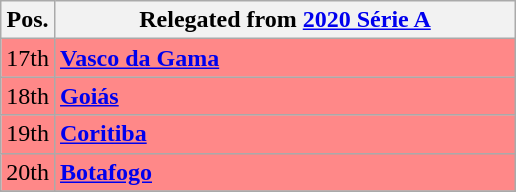<table class="wikitable">
<tr>
<th align="center">Pos.</th>
<th width="300">Relegated from <a href='#'>2020 Série A</a></th>
</tr>
<tr style="background: #FF8888;">
<td>17th</td>
<td><strong><a href='#'>Vasco da Gama</a></strong></td>
</tr>
<tr style="background: #FF8888;">
<td>18th</td>
<td><strong><a href='#'>Goiás</a></strong></td>
</tr>
<tr style="background: #FF8888;">
<td>19th</td>
<td><strong><a href='#'>Coritiba</a></strong></td>
</tr>
<tr style="background: #FF8888;">
<td>20th</td>
<td><strong><a href='#'>Botafogo</a></strong></td>
</tr>
<tr style="background: #FF8888;">
</tr>
</table>
